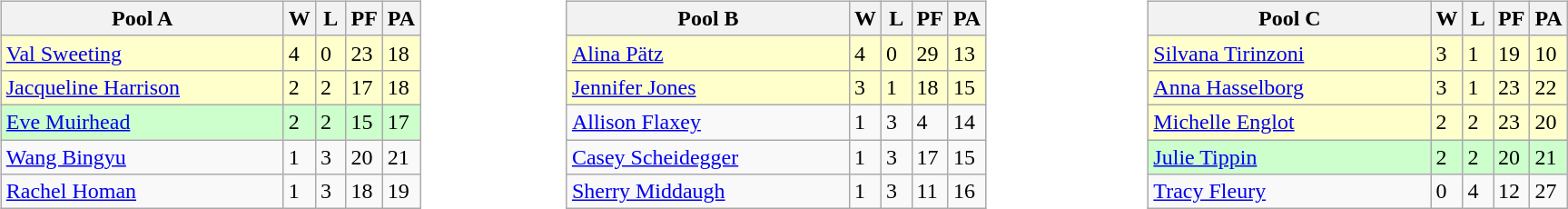<table>
<tr>
<td valign=top width=10%><br><table class=wikitable>
<tr>
<th width=200>Pool A</th>
<th width=15>W</th>
<th width=15>L</th>
<th width=15>PF</th>
<th width=15>PA</th>
</tr>
<tr bgcolor=ffffcc>
<td> <a href='#'>Val Sweeting</a></td>
<td>4</td>
<td>0</td>
<td>23</td>
<td>18</td>
</tr>
<tr bgcolor=ffffcc>
<td> <a href='#'>Jacqueline Harrison</a></td>
<td>2</td>
<td>2</td>
<td>17</td>
<td>18</td>
</tr>
<tr bgcolor=ccffcc>
<td> <a href='#'>Eve Muirhead</a></td>
<td>2</td>
<td>2</td>
<td>15</td>
<td>17</td>
</tr>
<tr>
<td> <a href='#'>Wang Bingyu</a></td>
<td>1</td>
<td>3</td>
<td>20</td>
<td>21</td>
</tr>
<tr>
<td> <a href='#'>Rachel Homan</a></td>
<td>1</td>
<td>3</td>
<td>18</td>
<td>19</td>
</tr>
</table>
</td>
<td valign=top width=10%><br><table class=wikitable>
<tr>
<th width=200>Pool B</th>
<th width=15>W</th>
<th width=15>L</th>
<th width=15>PF</th>
<th width=15>PA</th>
</tr>
<tr bgcolor=ffffcc>
<td> <a href='#'>Alina Pätz</a></td>
<td>4</td>
<td>0</td>
<td>29</td>
<td>13</td>
</tr>
<tr bgcolor=ffffcc>
<td> <a href='#'>Jennifer Jones</a></td>
<td>3</td>
<td>1</td>
<td>18</td>
<td>15</td>
</tr>
<tr>
<td> <a href='#'>Allison Flaxey</a></td>
<td>1</td>
<td>3</td>
<td>4</td>
<td>14</td>
</tr>
<tr>
<td> <a href='#'>Casey Scheidegger</a></td>
<td>1</td>
<td>3</td>
<td>17</td>
<td>15</td>
</tr>
<tr>
<td> <a href='#'>Sherry Middaugh</a></td>
<td>1</td>
<td>3</td>
<td>11</td>
<td>16</td>
</tr>
</table>
</td>
<td valign=top width=10%><br><table class=wikitable>
<tr>
<th width=200>Pool C</th>
<th width=15>W</th>
<th width=15>L</th>
<th width=15>PF</th>
<th width=15>PA</th>
</tr>
<tr bgcolor=ffffcc>
<td> <a href='#'>Silvana Tirinzoni</a></td>
<td>3</td>
<td>1</td>
<td>19</td>
<td>10</td>
</tr>
<tr bgcolor=ffffcc>
<td> <a href='#'>Anna Hasselborg</a></td>
<td>3</td>
<td>1</td>
<td>23</td>
<td>22</td>
</tr>
<tr bgcolor=ffffcc>
<td> <a href='#'>Michelle Englot</a></td>
<td>2</td>
<td>2</td>
<td>23</td>
<td>20</td>
</tr>
<tr bgcolor=ccffcc>
<td> <a href='#'>Julie Tippin</a></td>
<td>2</td>
<td>2</td>
<td>20</td>
<td>21</td>
</tr>
<tr>
<td> <a href='#'>Tracy Fleury</a></td>
<td>0</td>
<td>4</td>
<td>12</td>
<td>27</td>
</tr>
</table>
</td>
</tr>
</table>
